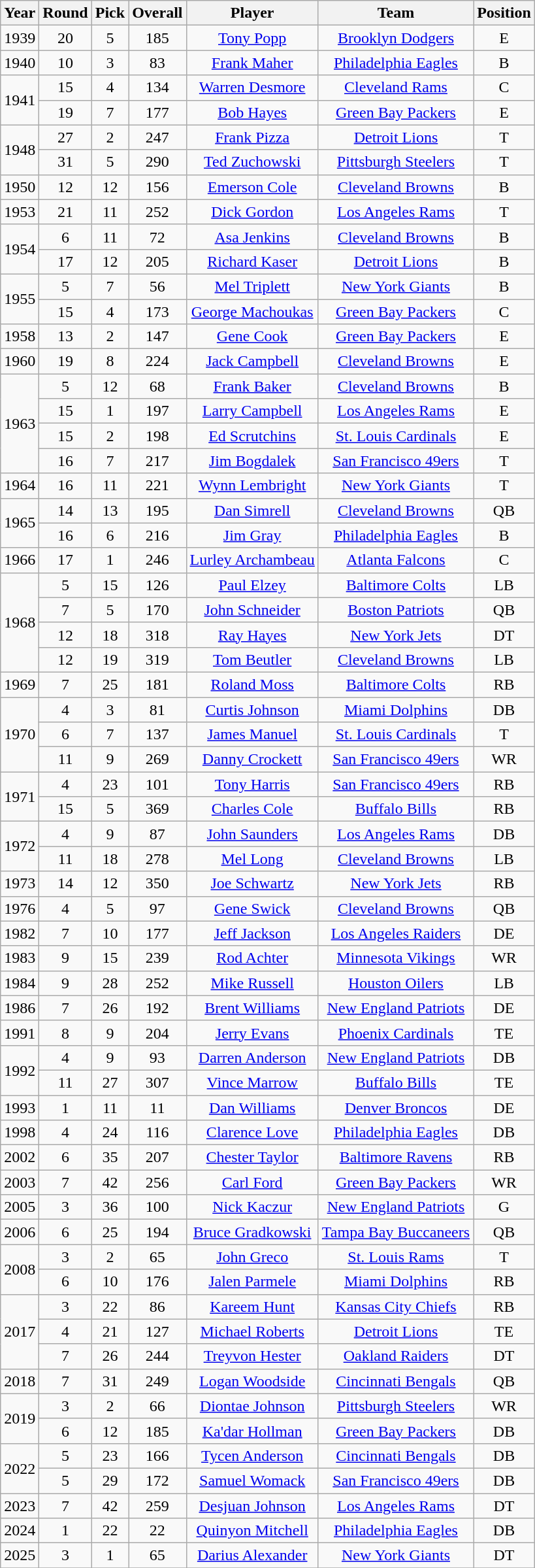<table class="wikitable sortable" style="text-align: center;">
<tr>
<th>Year</th>
<th>Round</th>
<th>Pick</th>
<th>Overall</th>
<th>Player</th>
<th>Team</th>
<th>Position</th>
</tr>
<tr>
<td>1939</td>
<td>20</td>
<td>5</td>
<td>185</td>
<td><a href='#'>Tony Popp</a></td>
<td><a href='#'>Brooklyn Dodgers</a></td>
<td>E</td>
</tr>
<tr>
<td>1940</td>
<td>10</td>
<td>3</td>
<td>83</td>
<td><a href='#'>Frank Maher</a></td>
<td><a href='#'>Philadelphia Eagles</a></td>
<td>B</td>
</tr>
<tr>
<td rowspan="2">1941</td>
<td>15</td>
<td>4</td>
<td>134</td>
<td><a href='#'>Warren Desmore</a></td>
<td><a href='#'>Cleveland Rams</a></td>
<td>C</td>
</tr>
<tr>
<td>19</td>
<td>7</td>
<td>177</td>
<td><a href='#'>Bob Hayes</a></td>
<td><a href='#'>Green Bay Packers</a></td>
<td>E</td>
</tr>
<tr>
<td rowspan="2">1948</td>
<td>27</td>
<td>2</td>
<td>247</td>
<td><a href='#'>Frank Pizza</a></td>
<td><a href='#'>Detroit Lions</a></td>
<td>T</td>
</tr>
<tr>
<td>31</td>
<td>5</td>
<td>290</td>
<td><a href='#'>Ted Zuchowski</a></td>
<td><a href='#'>Pittsburgh Steelers</a></td>
<td>T</td>
</tr>
<tr>
<td>1950</td>
<td>12</td>
<td>12</td>
<td>156</td>
<td><a href='#'>Emerson Cole</a></td>
<td><a href='#'>Cleveland Browns</a></td>
<td>B</td>
</tr>
<tr>
<td>1953</td>
<td>21</td>
<td>11</td>
<td>252</td>
<td><a href='#'>Dick Gordon</a></td>
<td><a href='#'>Los Angeles Rams</a></td>
<td>T</td>
</tr>
<tr>
<td rowspan="2">1954</td>
<td>6</td>
<td>11</td>
<td>72</td>
<td><a href='#'>Asa Jenkins</a></td>
<td><a href='#'>Cleveland Browns</a></td>
<td>B</td>
</tr>
<tr>
<td>17</td>
<td>12</td>
<td>205</td>
<td><a href='#'>Richard Kaser</a></td>
<td><a href='#'>Detroit Lions</a></td>
<td>B</td>
</tr>
<tr>
<td rowspan="2">1955</td>
<td>5</td>
<td>7</td>
<td>56</td>
<td><a href='#'>Mel Triplett</a></td>
<td><a href='#'>New York Giants</a></td>
<td>B</td>
</tr>
<tr>
<td>15</td>
<td>4</td>
<td>173</td>
<td><a href='#'>George Machoukas</a></td>
<td><a href='#'>Green Bay Packers</a></td>
<td>C</td>
</tr>
<tr>
<td>1958</td>
<td>13</td>
<td>2</td>
<td>147</td>
<td><a href='#'>Gene Cook</a></td>
<td><a href='#'>Green Bay Packers</a></td>
<td>E</td>
</tr>
<tr>
<td>1960</td>
<td>19</td>
<td>8</td>
<td>224</td>
<td><a href='#'>Jack Campbell</a></td>
<td><a href='#'>Cleveland Browns</a></td>
<td>E</td>
</tr>
<tr>
<td rowspan="4">1963</td>
<td>5</td>
<td>12</td>
<td>68</td>
<td><a href='#'>Frank Baker</a></td>
<td><a href='#'>Cleveland Browns</a></td>
<td>B</td>
</tr>
<tr>
<td>15</td>
<td>1</td>
<td>197</td>
<td><a href='#'>Larry Campbell</a></td>
<td><a href='#'>Los Angeles Rams</a></td>
<td>E</td>
</tr>
<tr>
<td>15</td>
<td>2</td>
<td>198</td>
<td><a href='#'>Ed Scrutchins</a></td>
<td><a href='#'>St. Louis Cardinals</a></td>
<td>E</td>
</tr>
<tr>
<td>16</td>
<td>7</td>
<td>217</td>
<td><a href='#'>Jim Bogdalek</a></td>
<td><a href='#'>San Francisco 49ers</a></td>
<td>T</td>
</tr>
<tr>
<td>1964</td>
<td>16</td>
<td>11</td>
<td>221</td>
<td><a href='#'>Wynn Lembright</a></td>
<td><a href='#'>New York Giants</a></td>
<td>T</td>
</tr>
<tr>
<td rowspan="2">1965</td>
<td>14</td>
<td>13</td>
<td>195</td>
<td><a href='#'>Dan Simrell</a></td>
<td><a href='#'>Cleveland Browns</a></td>
<td>QB</td>
</tr>
<tr>
<td>16</td>
<td>6</td>
<td>216</td>
<td><a href='#'>Jim Gray</a></td>
<td><a href='#'>Philadelphia Eagles</a></td>
<td>B</td>
</tr>
<tr>
<td>1966</td>
<td>17</td>
<td>1</td>
<td>246</td>
<td><a href='#'>Lurley Archambeau</a></td>
<td><a href='#'>Atlanta Falcons</a></td>
<td>C</td>
</tr>
<tr>
<td rowspan="4">1968</td>
<td>5</td>
<td>15</td>
<td>126</td>
<td><a href='#'>Paul Elzey</a></td>
<td><a href='#'>Baltimore Colts</a></td>
<td>LB</td>
</tr>
<tr>
<td>7</td>
<td>5</td>
<td>170</td>
<td><a href='#'>John Schneider</a></td>
<td><a href='#'>Boston Patriots</a></td>
<td>QB</td>
</tr>
<tr>
<td>12</td>
<td>18</td>
<td>318</td>
<td><a href='#'>Ray Hayes</a></td>
<td><a href='#'>New York Jets</a></td>
<td>DT</td>
</tr>
<tr>
<td>12</td>
<td>19</td>
<td>319</td>
<td><a href='#'>Tom Beutler</a></td>
<td><a href='#'>Cleveland Browns</a></td>
<td>LB</td>
</tr>
<tr>
<td>1969</td>
<td>7</td>
<td>25</td>
<td>181</td>
<td><a href='#'>Roland Moss</a></td>
<td><a href='#'>Baltimore Colts</a></td>
<td>RB</td>
</tr>
<tr>
<td rowspan="3">1970</td>
<td>4</td>
<td>3</td>
<td>81</td>
<td><a href='#'>Curtis Johnson</a></td>
<td><a href='#'>Miami Dolphins</a></td>
<td>DB</td>
</tr>
<tr>
<td>6</td>
<td>7</td>
<td>137</td>
<td><a href='#'>James Manuel</a></td>
<td><a href='#'>St. Louis Cardinals</a></td>
<td>T</td>
</tr>
<tr>
<td>11</td>
<td>9</td>
<td>269</td>
<td><a href='#'>Danny Crockett</a></td>
<td><a href='#'>San Francisco 49ers</a></td>
<td>WR</td>
</tr>
<tr>
<td rowspan="2">1971</td>
<td>4</td>
<td>23</td>
<td>101</td>
<td><a href='#'>Tony Harris</a></td>
<td><a href='#'>San Francisco 49ers</a></td>
<td>RB</td>
</tr>
<tr>
<td>15</td>
<td>5</td>
<td>369</td>
<td><a href='#'>Charles Cole</a></td>
<td><a href='#'>Buffalo Bills</a></td>
<td>RB</td>
</tr>
<tr>
<td rowspan="2">1972</td>
<td>4</td>
<td>9</td>
<td>87</td>
<td><a href='#'>John Saunders</a></td>
<td><a href='#'>Los Angeles Rams</a></td>
<td>DB</td>
</tr>
<tr>
<td>11</td>
<td>18</td>
<td>278</td>
<td><a href='#'>Mel Long</a></td>
<td><a href='#'>Cleveland Browns</a></td>
<td>LB</td>
</tr>
<tr>
<td>1973</td>
<td>14</td>
<td>12</td>
<td>350</td>
<td><a href='#'>Joe Schwartz</a></td>
<td><a href='#'>New York Jets</a></td>
<td>RB</td>
</tr>
<tr>
<td>1976</td>
<td>4</td>
<td>5</td>
<td>97</td>
<td><a href='#'>Gene Swick</a></td>
<td><a href='#'>Cleveland Browns</a></td>
<td>QB</td>
</tr>
<tr>
<td>1982</td>
<td>7</td>
<td>10</td>
<td>177</td>
<td><a href='#'>Jeff Jackson</a></td>
<td><a href='#'>Los Angeles Raiders</a></td>
<td>DE</td>
</tr>
<tr>
<td>1983</td>
<td>9</td>
<td>15</td>
<td>239</td>
<td><a href='#'>Rod Achter</a></td>
<td><a href='#'>Minnesota Vikings</a></td>
<td>WR</td>
</tr>
<tr>
<td>1984</td>
<td>9</td>
<td>28</td>
<td>252</td>
<td><a href='#'>Mike Russell</a></td>
<td><a href='#'>Houston Oilers</a></td>
<td>LB</td>
</tr>
<tr>
<td>1986</td>
<td>7</td>
<td>26</td>
<td>192</td>
<td><a href='#'>Brent Williams</a></td>
<td><a href='#'>New England Patriots</a></td>
<td>DE</td>
</tr>
<tr>
<td>1991</td>
<td>8</td>
<td>9</td>
<td>204</td>
<td><a href='#'>Jerry Evans</a></td>
<td><a href='#'>Phoenix Cardinals</a></td>
<td>TE</td>
</tr>
<tr>
<td rowspan="2">1992</td>
<td>4</td>
<td>9</td>
<td>93</td>
<td><a href='#'>Darren Anderson</a></td>
<td><a href='#'>New England Patriots</a></td>
<td>DB</td>
</tr>
<tr>
<td>11</td>
<td>27</td>
<td>307</td>
<td><a href='#'>Vince Marrow</a></td>
<td><a href='#'>Buffalo Bills</a></td>
<td>TE</td>
</tr>
<tr>
<td>1993</td>
<td>1</td>
<td>11</td>
<td>11</td>
<td><a href='#'>Dan Williams</a></td>
<td><a href='#'>Denver Broncos</a></td>
<td>DE</td>
</tr>
<tr>
<td>1998</td>
<td>4</td>
<td>24</td>
<td>116</td>
<td><a href='#'>Clarence Love</a></td>
<td><a href='#'>Philadelphia Eagles</a></td>
<td>DB</td>
</tr>
<tr>
<td>2002</td>
<td>6</td>
<td>35</td>
<td>207</td>
<td><a href='#'>Chester Taylor</a></td>
<td><a href='#'>Baltimore Ravens</a></td>
<td>RB</td>
</tr>
<tr>
<td>2003</td>
<td>7</td>
<td>42</td>
<td>256</td>
<td><a href='#'>Carl Ford</a></td>
<td><a href='#'>Green Bay Packers</a></td>
<td>WR</td>
</tr>
<tr>
<td>2005</td>
<td>3</td>
<td>36</td>
<td>100</td>
<td><a href='#'>Nick Kaczur</a></td>
<td><a href='#'>New England Patriots</a></td>
<td>G</td>
</tr>
<tr>
<td>2006</td>
<td>6</td>
<td>25</td>
<td>194</td>
<td><a href='#'>Bruce Gradkowski</a></td>
<td><a href='#'>Tampa Bay Buccaneers</a></td>
<td>QB</td>
</tr>
<tr>
<td rowspan="2">2008</td>
<td>3</td>
<td>2</td>
<td>65</td>
<td><a href='#'>John Greco</a></td>
<td><a href='#'>St. Louis Rams</a></td>
<td>T</td>
</tr>
<tr>
<td>6</td>
<td>10</td>
<td>176</td>
<td><a href='#'>Jalen Parmele</a></td>
<td><a href='#'>Miami Dolphins</a></td>
<td>RB</td>
</tr>
<tr>
<td rowspan="3">2017</td>
<td>3</td>
<td>22</td>
<td>86</td>
<td><a href='#'>Kareem Hunt</a></td>
<td><a href='#'>Kansas City Chiefs</a></td>
<td>RB</td>
</tr>
<tr>
<td>4</td>
<td>21</td>
<td>127</td>
<td><a href='#'>Michael Roberts</a></td>
<td><a href='#'>Detroit Lions</a></td>
<td>TE</td>
</tr>
<tr>
<td>7</td>
<td>26</td>
<td>244</td>
<td><a href='#'>Treyvon Hester</a></td>
<td><a href='#'>Oakland Raiders</a></td>
<td>DT</td>
</tr>
<tr>
<td>2018</td>
<td>7</td>
<td>31</td>
<td>249</td>
<td><a href='#'>Logan Woodside</a></td>
<td><a href='#'>Cincinnati Bengals</a></td>
<td>QB</td>
</tr>
<tr>
<td rowspan="2">2019</td>
<td>3</td>
<td>2</td>
<td>66</td>
<td><a href='#'>Diontae Johnson</a></td>
<td><a href='#'>Pittsburgh Steelers</a></td>
<td>WR</td>
</tr>
<tr>
<td>6</td>
<td>12</td>
<td>185</td>
<td><a href='#'>Ka'dar Hollman</a></td>
<td><a href='#'>Green Bay Packers</a></td>
<td>DB</td>
</tr>
<tr>
<td rowspan="2">2022</td>
<td>5</td>
<td>23</td>
<td>166</td>
<td><a href='#'>Tycen Anderson</a></td>
<td><a href='#'>Cincinnati Bengals</a></td>
<td>DB</td>
</tr>
<tr>
<td>5</td>
<td>29</td>
<td>172</td>
<td><a href='#'>Samuel Womack</a></td>
<td><a href='#'>San Francisco 49ers</a></td>
<td>DB</td>
</tr>
<tr>
<td>2023</td>
<td>7</td>
<td>42</td>
<td>259</td>
<td><a href='#'>Desjuan Johnson</a></td>
<td><a href='#'>Los Angeles Rams</a></td>
<td>DT</td>
</tr>
<tr>
<td>2024</td>
<td>1</td>
<td>22</td>
<td>22</td>
<td><a href='#'>Quinyon Mitchell</a></td>
<td><a href='#'>Philadelphia Eagles</a></td>
<td>DB</td>
</tr>
<tr>
<td>2025</td>
<td>3</td>
<td>1</td>
<td>65</td>
<td><a href='#'>Darius Alexander</a></td>
<td><a href='#'>New York Giants</a></td>
<td>DT</td>
</tr>
<tr>
</tr>
</table>
